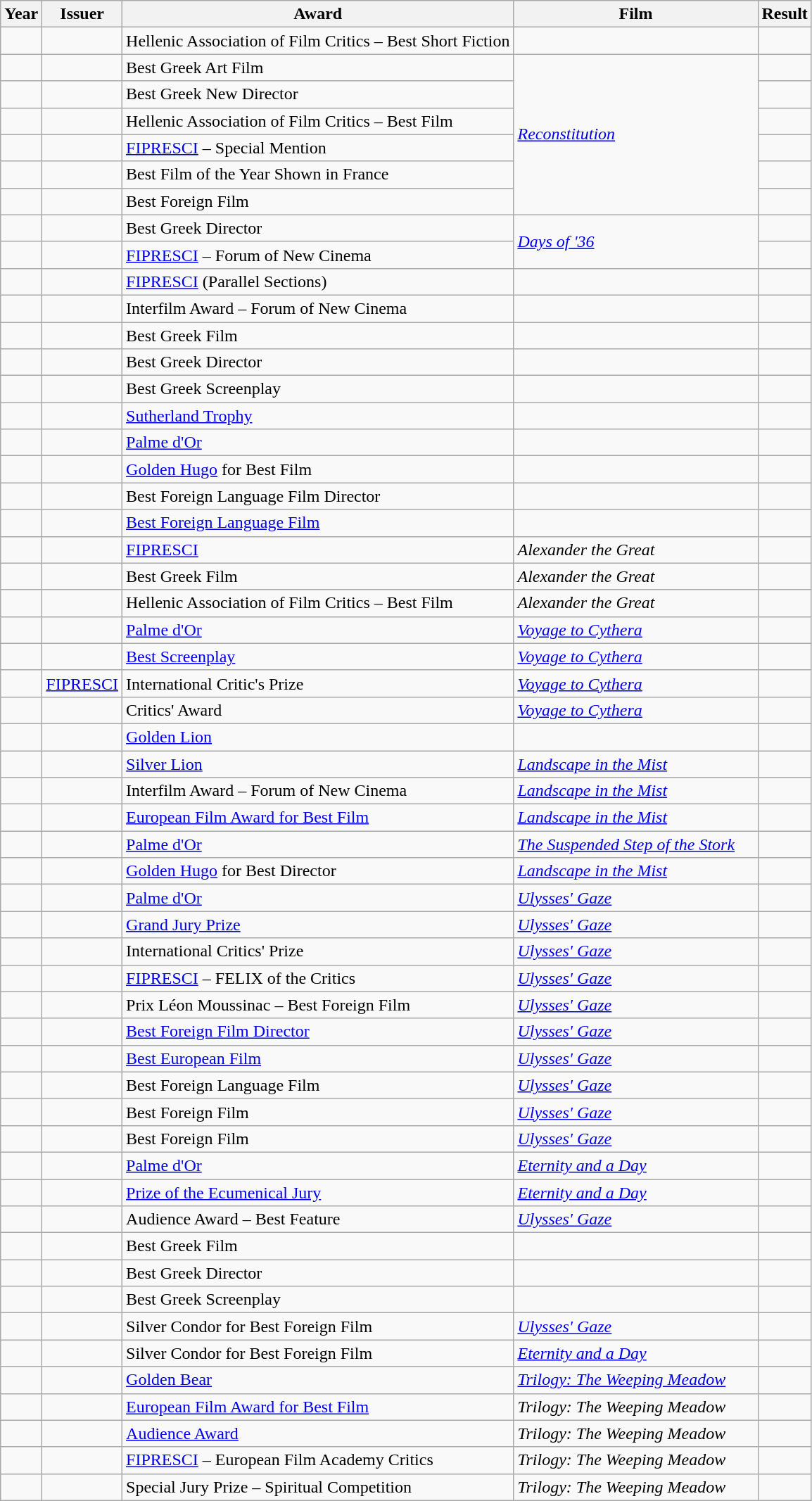<table class="wikitable sortable">
<tr>
<th>Year</th>
<th>Issuer</th>
<th>Award</th>
<th style="width: 14em">Film</th>
<th>Result</th>
</tr>
<tr>
<td style="text-align: center"></td>
<td></td>
<td>Hellenic Association of Film Critics – Best Short Fiction</td>
<td></td>
<td></td>
</tr>
<tr>
<td style="text-align: center"></td>
<td></td>
<td>Best Greek Art Film</td>
<td rowspan="6"><em><a href='#'>Reconstitution</a></em></td>
<td></td>
</tr>
<tr>
<td style="text-align: center"></td>
<td></td>
<td>Best Greek New Director</td>
<td></td>
</tr>
<tr>
<td style="text-align: center"></td>
<td></td>
<td>Hellenic Association of Film Critics – Best Film</td>
<td></td>
</tr>
<tr>
<td style="text-align: center"></td>
<td></td>
<td><a href='#'>FIPRESCI</a> – Special Mention</td>
<td></td>
</tr>
<tr>
<td style="text-align: center"></td>
<td></td>
<td>Best Film of the Year Shown in France</td>
<td></td>
</tr>
<tr>
<td style="text-align: center"></td>
<td></td>
<td>Best Foreign Film</td>
<td></td>
</tr>
<tr>
<td style="text-align: center"></td>
<td></td>
<td>Best Greek Director</td>
<td rowspan="2"><em><a href='#'>Days of '36</a></em></td>
<td></td>
</tr>
<tr>
<td style="text-align: center"></td>
<td></td>
<td><a href='#'>FIPRESCI</a> – Forum of New Cinema</td>
<td></td>
</tr>
<tr>
<td style="text-align: center"></td>
<td></td>
<td><a href='#'>FIPRESCI</a> (Parallel Sections)</td>
<td></td>
<td></td>
</tr>
<tr>
<td style="text-align: center"></td>
<td></td>
<td>Interfilm Award – Forum of New Cinema</td>
<td></td>
<td></td>
</tr>
<tr>
<td style="text-align: center"></td>
<td></td>
<td>Best Greek Film</td>
<td></td>
<td></td>
</tr>
<tr>
<td style="text-align: center"></td>
<td></td>
<td>Best Greek Director</td>
<td></td>
<td></td>
</tr>
<tr>
<td style="text-align: center"></td>
<td></td>
<td>Best Greek Screenplay</td>
<td></td>
<td></td>
</tr>
<tr>
<td style="text-align: center"></td>
<td></td>
<td><a href='#'>Sutherland Trophy</a></td>
<td></td>
<td></td>
</tr>
<tr>
<td style="text-align: center"></td>
<td></td>
<td><a href='#'>Palme d'Or</a></td>
<td></td>
<td></td>
</tr>
<tr>
<td style="text-align: center"></td>
<td></td>
<td><a href='#'>Golden Hugo</a> for Best Film</td>
<td></td>
<td></td>
</tr>
<tr>
<td style="text-align: center"></td>
<td></td>
<td>Best Foreign Language Film Director</td>
<td></td>
<td></td>
</tr>
<tr>
<td style="text-align: center"></td>
<td></td>
<td><a href='#'>Best Foreign Language Film</a></td>
<td></td>
<td></td>
</tr>
<tr>
<td style="text-align: center"></td>
<td></td>
<td><a href='#'>FIPRESCI</a></td>
<td><em>Alexander the Great</em></td>
<td></td>
</tr>
<tr>
<td style="text-align: center"></td>
<td></td>
<td>Best Greek Film</td>
<td><em>Alexander the Great</em></td>
<td></td>
</tr>
<tr>
<td style="text-align: center"></td>
<td></td>
<td>Hellenic Association of Film Critics – Best Film</td>
<td><em>Alexander the Great</em></td>
<td></td>
</tr>
<tr>
<td style="text-align: center"></td>
<td></td>
<td><a href='#'>Palme d'Or</a></td>
<td><em><a href='#'>Voyage to Cythera</a></em></td>
<td></td>
</tr>
<tr>
<td style="text-align: center"></td>
<td></td>
<td><a href='#'>Best Screenplay</a></td>
<td><em><a href='#'>Voyage to Cythera</a></em></td>
<td></td>
</tr>
<tr>
<td style="text-align: center"></td>
<td><a href='#'>FIPRESCI</a></td>
<td>International Critic's Prize</td>
<td><em><a href='#'>Voyage to Cythera</a></em></td>
<td></td>
</tr>
<tr>
<td style="text-align: center"></td>
<td></td>
<td>Critics' Award</td>
<td><em><a href='#'>Voyage to Cythera</a></em></td>
<td></td>
</tr>
<tr>
<td style="text-align: center"></td>
<td></td>
<td><a href='#'>Golden Lion</a></td>
<td></td>
<td></td>
</tr>
<tr>
<td style="text-align: center"></td>
<td></td>
<td><a href='#'>Silver Lion</a></td>
<td><em><a href='#'>Landscape in the Mist</a></em></td>
<td></td>
</tr>
<tr>
<td style="text-align: center"></td>
<td></td>
<td>Interfilm Award – Forum of New Cinema</td>
<td><em><a href='#'>Landscape in the Mist</a></em></td>
<td></td>
</tr>
<tr>
<td style="text-align: center"></td>
<td></td>
<td><a href='#'>European Film Award for Best Film</a></td>
<td><em><a href='#'>Landscape in the Mist</a></em></td>
<td></td>
</tr>
<tr>
<td style="text-align: center"></td>
<td></td>
<td><a href='#'>Palme d'Or</a></td>
<td><em><a href='#'>The Suspended Step of the Stork</a></em></td>
<td></td>
</tr>
<tr>
<td style="text-align: center"></td>
<td></td>
<td><a href='#'>Golden Hugo</a> for Best Director</td>
<td><em><a href='#'>Landscape in the Mist</a></em></td>
<td></td>
</tr>
<tr>
<td style="text-align: center"></td>
<td></td>
<td><a href='#'>Palme d'Or</a></td>
<td><em><a href='#'>Ulysses' Gaze</a></em></td>
<td></td>
</tr>
<tr>
<td style="text-align: center"></td>
<td></td>
<td><a href='#'>Grand Jury Prize</a></td>
<td><em><a href='#'>Ulysses' Gaze</a></em></td>
<td></td>
</tr>
<tr>
<td style="text-align: center"></td>
<td></td>
<td>International Critics' Prize</td>
<td><em><a href='#'>Ulysses' Gaze</a></em></td>
<td></td>
</tr>
<tr>
<td style="text-align: center"></td>
<td></td>
<td><a href='#'>FIPRESCI</a> – FELIX of the Critics</td>
<td><em><a href='#'>Ulysses' Gaze</a></em></td>
<td></td>
</tr>
<tr>
<td style="text-align: center"></td>
<td></td>
<td>Prix Léon Moussinac – Best Foreign Film</td>
<td><em><a href='#'>Ulysses' Gaze</a></em></td>
<td></td>
</tr>
<tr>
<td style="text-align: center"></td>
<td></td>
<td><a href='#'>Best Foreign Film Director</a></td>
<td><em><a href='#'>Ulysses' Gaze</a></em></td>
<td></td>
</tr>
<tr>
<td style="text-align: center"></td>
<td></td>
<td><a href='#'>Best European Film</a></td>
<td><em><a href='#'>Ulysses' Gaze</a></em></td>
<td></td>
</tr>
<tr>
<td style="text-align: center"></td>
<td></td>
<td>Best Foreign Language Film</td>
<td><em><a href='#'>Ulysses' Gaze</a></em></td>
<td></td>
</tr>
<tr>
<td style="text-align: center"></td>
<td></td>
<td>Best Foreign Film</td>
<td><em><a href='#'>Ulysses' Gaze</a></em></td>
<td></td>
</tr>
<tr>
<td style="text-align: center"></td>
<td></td>
<td>Best Foreign Film</td>
<td><em><a href='#'>Ulysses' Gaze</a></em></td>
<td></td>
</tr>
<tr>
<td style="text-align: center"></td>
<td></td>
<td><a href='#'>Palme d'Or</a></td>
<td><em><a href='#'>Eternity and a Day</a></em></td>
<td></td>
</tr>
<tr>
<td style="text-align: center"></td>
<td></td>
<td><a href='#'>Prize of the Ecumenical Jury</a></td>
<td><em><a href='#'>Eternity and a Day</a></em></td>
<td></td>
</tr>
<tr>
<td style="text-align: center"></td>
<td></td>
<td>Audience Award – Best Feature</td>
<td><em><a href='#'>Ulysses' Gaze</a></em></td>
<td></td>
</tr>
<tr>
<td style="text-align: center"></td>
<td></td>
<td>Best Greek Film</td>
<td></td>
<td></td>
</tr>
<tr>
<td style="text-align: center"></td>
<td></td>
<td>Best Greek Director</td>
<td></td>
<td></td>
</tr>
<tr>
<td style="text-align: center"></td>
<td></td>
<td>Best Greek Screenplay</td>
<td></td>
<td></td>
</tr>
<tr>
<td style="text-align: center"></td>
<td></td>
<td>Silver Condor for Best Foreign Film</td>
<td><em><a href='#'>Ulysses' Gaze</a></em></td>
<td></td>
</tr>
<tr>
<td style="text-align: center"></td>
<td></td>
<td>Silver Condor for Best Foreign Film</td>
<td><em><a href='#'>Eternity and a Day</a></em></td>
<td></td>
</tr>
<tr>
<td style="text-align: center"></td>
<td></td>
<td><a href='#'>Golden Bear</a></td>
<td><em><a href='#'>Trilogy: The Weeping Meadow</a></em></td>
<td></td>
</tr>
<tr>
<td style="text-align: center"></td>
<td></td>
<td><a href='#'>European Film Award for Best Film</a></td>
<td><em>Trilogy: The Weeping Meadow</em></td>
<td></td>
</tr>
<tr>
<td style="text-align: center"></td>
<td></td>
<td><a href='#'>Audience Award</a></td>
<td><em>Trilogy: The Weeping Meadow</em></td>
<td></td>
</tr>
<tr>
<td style="text-align: center"></td>
<td></td>
<td><a href='#'>FIPRESCI</a> – European Film Academy Critics</td>
<td><em>Trilogy: The Weeping Meadow</em></td>
<td></td>
</tr>
<tr>
<td style="text-align: center"></td>
<td></td>
<td>Special Jury Prize – Spiritual Competition</td>
<td><em>Trilogy: The Weeping Meadow</em></td>
<td></td>
</tr>
</table>
